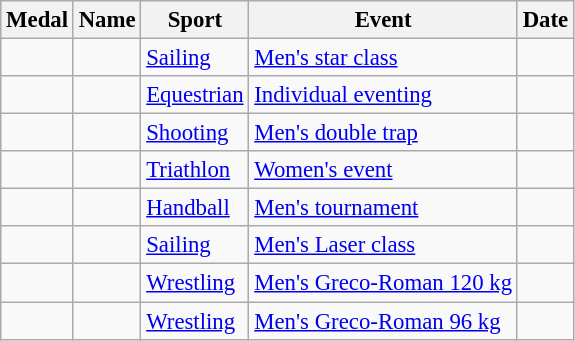<table class="wikitable sortable" style="font-size: 95%">
<tr>
<th>Medal</th>
<th>Name</th>
<th>Sport</th>
<th>Event</th>
<th>Date</th>
</tr>
<tr>
<td></td>
<td><br></td>
<td><a href='#'>Sailing</a></td>
<td><a href='#'>Men's star class</a></td>
<td></td>
</tr>
<tr>
<td></td>
<td></td>
<td><a href='#'>Equestrian</a></td>
<td><a href='#'>Individual eventing</a></td>
<td></td>
</tr>
<tr>
<td></td>
<td></td>
<td><a href='#'>Shooting</a></td>
<td><a href='#'>Men's double trap</a></td>
<td></td>
</tr>
<tr>
<td></td>
<td></td>
<td><a href='#'>Triathlon</a></td>
<td><a href='#'>Women's event</a></td>
<td></td>
</tr>
<tr>
<td></td>
<td><br></td>
<td><a href='#'>Handball</a></td>
<td><a href='#'>Men's tournament</a></td>
<td></td>
</tr>
<tr>
<td></td>
<td></td>
<td><a href='#'>Sailing</a></td>
<td><a href='#'>Men's Laser class</a></td>
<td></td>
</tr>
<tr>
<td></td>
<td></td>
<td><a href='#'>Wrestling</a></td>
<td><a href='#'>Men's Greco-Roman 120 kg</a></td>
<td></td>
</tr>
<tr>
<td></td>
<td></td>
<td><a href='#'>Wrestling</a></td>
<td><a href='#'>Men's Greco-Roman 96 kg</a></td>
<td></td>
</tr>
</table>
